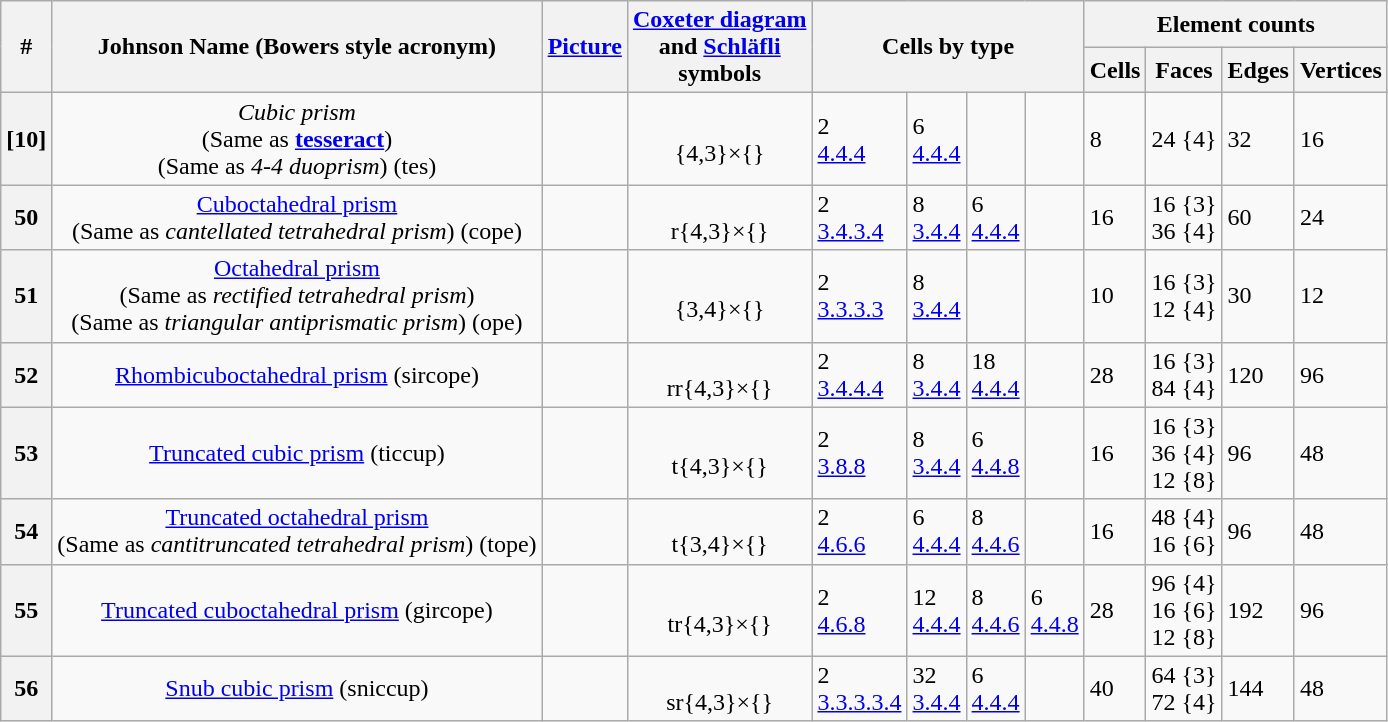<table class="wikitable">
<tr>
<th rowspan=2>#</th>
<th rowspan=2>Johnson Name (Bowers style acronym)</th>
<th rowspan=2><a href='#'>Picture</a></th>
<th rowspan=2><a href='#'>Coxeter diagram</a><br>and <a href='#'>Schläfli</a><br>symbols</th>
<th rowspan=2 colspan=4>Cells by type</th>
<th colspan=4>Element counts</th>
</tr>
<tr>
<th>Cells</th>
<th>Faces</th>
<th>Edges</th>
<th>Vertices</th>
</tr>
<tr>
<th>[10]</th>
<td align=center><em>Cubic prism</em><br>(Same as <strong><a href='#'>tesseract</a></strong>)<br>(Same as <em>4-4 duoprism</em>) (tes)</td>
<td></td>
<td align=center><br>{4,3}×{}</td>
<td>2 <br><a href='#'>4.4.4</a></td>
<td>6 <br><a href='#'>4.4.4</a></td>
<td></td>
<td></td>
<td>8</td>
<td>24 {4}</td>
<td>32</td>
<td>16</td>
</tr>
<tr>
<th>50</th>
<td align=center><a href='#'>Cuboctahedral prism</a><br>(Same as <em>cantellated tetrahedral prism</em>) (cope)</td>
<td></td>
<td align=center><br>r{4,3}×{}</td>
<td>2 <br><a href='#'>3.4.3.4</a></td>
<td>8 <br><a href='#'>3.4.4</a></td>
<td>6 <br><a href='#'>4.4.4</a></td>
<td></td>
<td>16</td>
<td>16 {3}<br>36 {4}</td>
<td>60</td>
<td>24</td>
</tr>
<tr>
<th>51</th>
<td align=center><a href='#'>Octahedral prism</a><br>(Same as <em>rectified tetrahedral prism</em>)<br>(Same as <em>triangular antiprismatic prism</em>) (ope)</td>
<td></td>
<td align=center><br>{3,4}×{}</td>
<td>2 <br><a href='#'>3.3.3.3</a></td>
<td>8 <br><a href='#'>3.4.4</a></td>
<td></td>
<td></td>
<td>10</td>
<td>16 {3}<br>12 {4}</td>
<td>30</td>
<td>12</td>
</tr>
<tr>
<th>52</th>
<td align=center><a href='#'>Rhombicuboctahedral prism</a> (sircope)</td>
<td></td>
<td align=center><br>rr{4,3}×{}</td>
<td>2 <br><a href='#'>3.4.4.4</a></td>
<td>8 <br><a href='#'>3.4.4</a></td>
<td>18 <br><a href='#'>4.4.4</a></td>
<td></td>
<td>28</td>
<td>16 {3}<br>84 {4}</td>
<td>120</td>
<td>96</td>
</tr>
<tr>
<th>53</th>
<td align=center><a href='#'>Truncated cubic prism</a> (ticcup)</td>
<td></td>
<td align=center><br>t{4,3}×{}</td>
<td>2 <br><a href='#'>3.8.8</a></td>
<td>8 <br><a href='#'>3.4.4</a></td>
<td>6 <br><a href='#'>4.4.8</a></td>
<td></td>
<td>16</td>
<td>16 {3}<br>36 {4}<br>12 {8}</td>
<td>96</td>
<td>48</td>
</tr>
<tr>
<th>54</th>
<td align=center><a href='#'>Truncated octahedral prism</a><br>(Same as <em>cantitruncated tetrahedral prism</em>) (tope)</td>
<td></td>
<td align=center><br>t{3,4}×{}</td>
<td>2 <br><a href='#'>4.6.6</a></td>
<td>6 <br><a href='#'>4.4.4</a></td>
<td>8 <br><a href='#'>4.4.6</a></td>
<td></td>
<td>16</td>
<td>48 {4}<br>16 {6}</td>
<td>96</td>
<td>48</td>
</tr>
<tr>
<th>55</th>
<td align=center><a href='#'>Truncated cuboctahedral prism</a> (gircope)</td>
<td></td>
<td align=center><br>tr{4,3}×{}</td>
<td>2 <br><a href='#'>4.6.8</a></td>
<td>12 <br><a href='#'>4.4.4</a></td>
<td>8 <br><a href='#'>4.4.6</a></td>
<td>6 <br><a href='#'>4.4.8</a></td>
<td>28</td>
<td>96 {4}<br>16 {6}<br>12 {8}</td>
<td>192</td>
<td>96</td>
</tr>
<tr>
<th>56</th>
<td align=center><a href='#'>Snub cubic prism</a> (sniccup)</td>
<td></td>
<td align=center><br>sr{4,3}×{}</td>
<td>2 <br><a href='#'>3.3.3.3.4</a></td>
<td>32 <br><a href='#'>3.4.4</a></td>
<td>6 <br><a href='#'>4.4.4</a></td>
<td></td>
<td>40</td>
<td>64 {3}<br>72 {4}</td>
<td>144</td>
<td>48</td>
</tr>
</table>
